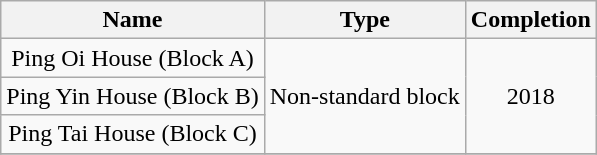<table class="wikitable" style="text-align: center">
<tr>
<th>Name</th>
<th>Type</th>
<th>Completion</th>
</tr>
<tr>
<td>Ping Oi House (Block A)</td>
<td rowspan="3">Non-standard block</td>
<td rowspan="3">2018</td>
</tr>
<tr>
<td>Ping Yin House (Block B)</td>
</tr>
<tr>
<td>Ping Tai House (Block C)</td>
</tr>
<tr>
</tr>
</table>
